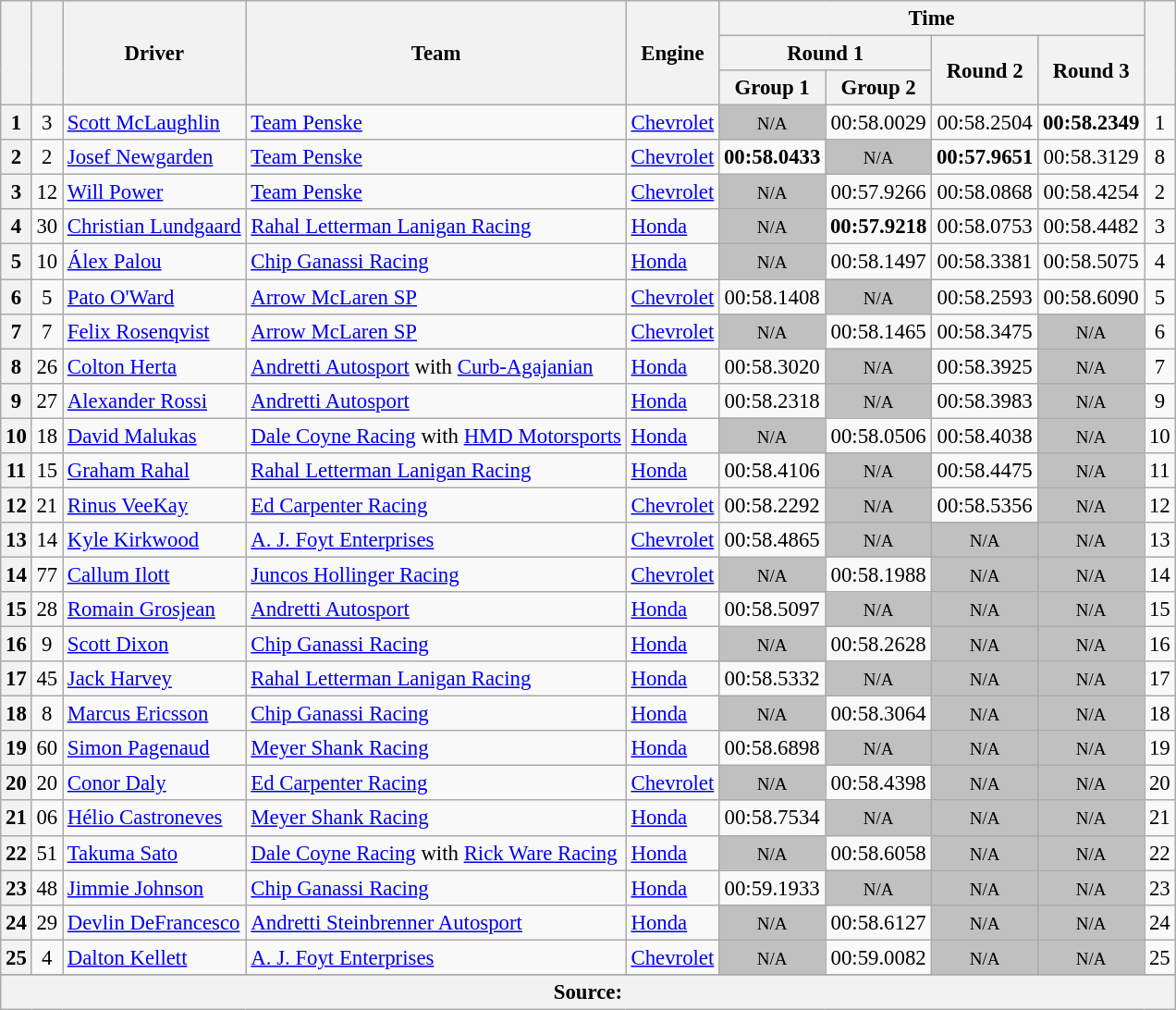<table class="wikitable sortable" style="font-size: 95%;">
<tr>
<th rowspan="3"></th>
<th rowspan="3"></th>
<th rowspan="3">Driver</th>
<th rowspan="3">Team</th>
<th rowspan="3">Engine</th>
<th colspan="4">Time</th>
<th rowspan="3"></th>
</tr>
<tr>
<th scope="col" colspan="2">Round 1</th>
<th scope="col" rowspan="2">Round 2</th>
<th scope="col" rowspan="2">Round 3</th>
</tr>
<tr>
<th scope="col">Group 1</th>
<th scope="col">Group 2</th>
</tr>
<tr>
<th>1</th>
<td align="center">3</td>
<td> <a href='#'>Scott McLaughlin</a></td>
<td><a href='#'>Team Penske</a></td>
<td><a href='#'>Chevrolet</a></td>
<td style="background: silver" align="center" data-sort-value="2"><small>N/A</small></td>
<td align="center">00:58.0029</td>
<td align="center">00:58.2504</td>
<td align="center"><strong>00:58.2349</strong></td>
<td align="center">1</td>
</tr>
<tr>
<th>2</th>
<td align="center">2</td>
<td> <a href='#'>Josef Newgarden</a></td>
<td><a href='#'>Team Penske</a></td>
<td><a href='#'>Chevrolet</a></td>
<td align="center"><strong>00:58.0433</strong></td>
<td style="background: silver" align="center" data-sort-value="3"><small>N/A</small></td>
<td align="center"><strong>00:57.9651</strong></td>
<td align="center">00:58.3129</td>
<td align="center">8</td>
</tr>
<tr>
<th>3</th>
<td align="center">12</td>
<td> <a href='#'>Will Power</a> <strong></strong></td>
<td><a href='#'>Team Penske</a></td>
<td><a href='#'>Chevrolet</a></td>
<td style="background: silver" align="center" data-sort-value="4"><small>N/A</small></td>
<td align="center">00:57.9266</td>
<td align="center">00:58.0868</td>
<td align="center">00:58.4254</td>
<td align="center">2</td>
</tr>
<tr>
<th>4</th>
<td align="center">30</td>
<td> <a href='#'>Christian Lundgaard</a> <strong></strong></td>
<td><a href='#'>Rahal Letterman Lanigan Racing</a></td>
<td><a href='#'>Honda</a></td>
<td style="background: silver" align="center" data-sort-value="5"><small>N/A</small></td>
<td align="center"><strong>00:57.9218</strong></td>
<td align="center">00:58.0753</td>
<td align="center">00:58.4482</td>
<td align="center">3</td>
</tr>
<tr>
<th>5</th>
<td align="center">10</td>
<td> <a href='#'>Álex Palou</a> <strong></strong></td>
<td><a href='#'>Chip Ganassi Racing</a></td>
<td><a href='#'>Honda</a></td>
<td style="background: silver" align="center" data-sort-value="6"><small>N/A</small></td>
<td align="center">00:58.1497</td>
<td align="center">00:58.3381</td>
<td align="center">00:58.5075</td>
<td align="center">4</td>
</tr>
<tr>
<th>6</th>
<td align="center">5</td>
<td> <a href='#'>Pato O'Ward</a></td>
<td><a href='#'>Arrow McLaren SP</a></td>
<td><a href='#'>Chevrolet</a></td>
<td align="center">00:58.1408</td>
<td style="background: silver" align="center" data-sort-value="7"><small>N/A</small></td>
<td align="center">00:58.2593</td>
<td align="center">00:58.6090</td>
<td align="center">5</td>
</tr>
<tr>
<th>7</th>
<td align="center">7</td>
<td> <a href='#'>Felix Rosenqvist</a></td>
<td><a href='#'>Arrow McLaren SP</a></td>
<td><a href='#'>Chevrolet</a></td>
<td style="background: silver" align="center" data-sort-value="8"><small>N/A</small></td>
<td align="center">00:58.1465</td>
<td align="center">00:58.3475</td>
<td style="background: silver" align="center" data-sort-value="8"><small>N/A</small></td>
<td align="center">6</td>
</tr>
<tr>
<th>8</th>
<td align="center">26</td>
<td> <a href='#'>Colton Herta</a></td>
<td><a href='#'>Andretti Autosport</a> with <a href='#'>Curb-Agajanian</a></td>
<td><a href='#'>Honda</a></td>
<td align="center">00:58.3020</td>
<td style="background: silver" align="center" data-sort-value="9"><small>N/A</small></td>
<td align="center">00:58.3925</td>
<td style="background: silver" align="center" data-sort-value="9"><small>N/A</small></td>
<td align="center">7</td>
</tr>
<tr>
<th>9</th>
<td align="center">27</td>
<td> <a href='#'>Alexander Rossi</a></td>
<td><a href='#'>Andretti Autosport</a></td>
<td><a href='#'>Honda</a></td>
<td align="center">00:58.2318</td>
<td style="background: silver" align="center" data-sort-value="10"><small>N/A</small></td>
<td align="center">00:58.3983</td>
<td style="background: silver" align="center" data-sort-value="10"><small>N/A</small></td>
<td align="center">9</td>
</tr>
<tr>
<th>10</th>
<td align="center">18</td>
<td> <a href='#'>David Malukas</a> <strong></strong></td>
<td><a href='#'>Dale Coyne Racing</a> with <a href='#'>HMD Motorsports</a></td>
<td><a href='#'>Honda</a></td>
<td style="background: silver" align="center" data-sort-value="11"><small>N/A</small></td>
<td align="center">00:58.0506</td>
<td align="center">00:58.4038</td>
<td style="background: silver" align="center" data-sort-value="11"><small>N/A</small></td>
<td align="center">10</td>
</tr>
<tr>
<th>11</th>
<td align="center">15</td>
<td> <a href='#'>Graham Rahal</a></td>
<td><a href='#'>Rahal Letterman Lanigan Racing</a></td>
<td><a href='#'>Honda</a></td>
<td align="center">00:58.4106</td>
<td style="background: silver" align="center" data-sort-value="12"><small>N/A</small></td>
<td align="center">00:58.4475</td>
<td style="background: silver" align="center" data-sort-value="12"><small>N/A</small></td>
<td align="center">11</td>
</tr>
<tr>
<th>12</th>
<td align="center">21</td>
<td> <a href='#'>Rinus VeeKay</a></td>
<td><a href='#'>Ed Carpenter Racing</a></td>
<td><a href='#'>Chevrolet</a></td>
<td align="center">00:58.2292</td>
<td style="background: silver" align="center" data-sort-value="13"><small>N/A</small></td>
<td align="center">00:58.5356</td>
<td style="background: silver" align="center" data-sort-value="13"><small>N/A</small></td>
<td align="center">12</td>
</tr>
<tr>
<th>13</th>
<td align="center">14</td>
<td> <a href='#'>Kyle Kirkwood</a> <strong></strong></td>
<td><a href='#'>A. J. Foyt Enterprises</a></td>
<td><a href='#'>Chevrolet</a></td>
<td align="center">00:58.4865</td>
<td style="background: silver" align="center" data-sort-value="14"><small>N/A</small></td>
<td style="background: silver" align="center" data-sort-value="14"><small>N/A</small></td>
<td style="background: silver" align="center" data-sort-value="14"><small>N/A</small></td>
<td align="center">13</td>
</tr>
<tr>
<th>14</th>
<td align="center">77</td>
<td> <a href='#'>Callum Ilott</a> <strong></strong></td>
<td><a href='#'>Juncos Hollinger Racing</a></td>
<td><a href='#'>Chevrolet</a></td>
<td style="background: silver" align="center" data-sort-value="15"><small>N/A</small></td>
<td align="center">00:58.1988</td>
<td style="background: silver" align="center" data-sort-value="15"><small>N/A</small></td>
<td style="background: silver" align="center" data-sort-value="15"><small>N/A</small></td>
<td align="center">14</td>
</tr>
<tr>
<th>15</th>
<td align="center">28</td>
<td> <a href='#'>Romain Grosjean</a></td>
<td><a href='#'>Andretti Autosport</a></td>
<td><a href='#'>Honda</a></td>
<td align="center">00:58.5097</td>
<td style="background: silver" align="center" data-sort-value="16"><small>N/A</small></td>
<td style="background: silver" align="center" data-sort-value="16"><small>N/A</small></td>
<td style="background: silver" align="center" data-sort-value="16"><small>N/A</small></td>
<td align="center">15</td>
</tr>
<tr>
<th>16</th>
<td align="center">9</td>
<td> <a href='#'>Scott Dixon</a></td>
<td><a href='#'>Chip Ganassi Racing</a></td>
<td><a href='#'>Honda</a></td>
<td style="background: silver" align="center" data-sort-value="17"><small>N/A</small></td>
<td align="center">00:58.2628</td>
<td style="background: silver" align="center" data-sort-value="17"><small>N/A</small></td>
<td style="background: silver" align="center" data-sort-value="17"><small>N/A</small></td>
<td align="center">16</td>
</tr>
<tr>
<th>17</th>
<td align="center">45</td>
<td> <a href='#'>Jack Harvey</a></td>
<td><a href='#'>Rahal Letterman Lanigan Racing</a></td>
<td><a href='#'>Honda</a></td>
<td align="center">00:58.5332</td>
<td style="background: silver" align="center" data-sort-value="18"><small>N/A</small></td>
<td style="background: silver" align="center" data-sort-value="18"><small>N/A</small></td>
<td style="background: silver" align="center" data-sort-value="18"><small>N/A</small></td>
<td align="center">17</td>
</tr>
<tr>
<th>18</th>
<td align="center">8</td>
<td> <a href='#'>Marcus Ericsson</a></td>
<td><a href='#'>Chip Ganassi Racing</a></td>
<td><a href='#'>Honda</a></td>
<td style="background: silver" align="center" data-sort-value="19"><small>N/A</small></td>
<td align="center">00:58.3064</td>
<td style="background: silver" align="center" data-sort-value="19"><small>N/A</small></td>
<td style="background: silver" align="center" data-sort-value="19"><small>N/A</small></td>
<td align="center">18</td>
</tr>
<tr>
<th>19</th>
<td align="center">60</td>
<td> <a href='#'>Simon Pagenaud</a></td>
<td><a href='#'>Meyer Shank Racing</a></td>
<td><a href='#'>Honda</a></td>
<td align="center">00:58.6898</td>
<td style="background: silver" align="center" data-sort-value="20"><small>N/A</small></td>
<td style="background: silver" align="center" data-sort-value="20"><small>N/A</small></td>
<td style="background: silver" align="center" data-sort-value="20"><small>N/A</small></td>
<td align="center">19</td>
</tr>
<tr>
<th>20</th>
<td align="center">20</td>
<td> <a href='#'>Conor Daly</a></td>
<td><a href='#'>Ed Carpenter Racing</a></td>
<td><a href='#'>Chevrolet</a></td>
<td style="background: silver" align="center" data-sort-value="21"><small>N/A</small></td>
<td align="center">00:58.4398</td>
<td style="background: silver" align="center" data-sort-value="21"><small>N/A</small></td>
<td style="background: silver" align="center" data-sort-value="21"><small>N/A</small></td>
<td align="center">20</td>
</tr>
<tr>
<th>21</th>
<td align="center">06</td>
<td> <a href='#'>Hélio Castroneves</a></td>
<td><a href='#'>Meyer Shank Racing</a></td>
<td><a href='#'>Honda</a></td>
<td align="center">00:58.7534</td>
<td style="background: silver" align="center" data-sort-value="22"><small>N/A</small></td>
<td style="background: silver" align="center" data-sort-value="22"><small>N/A</small></td>
<td style="background: silver" align="center" data-sort-value="22"><small>N/A</small></td>
<td align="center">21</td>
</tr>
<tr>
<th>22</th>
<td align="center">51</td>
<td> <a href='#'>Takuma Sato</a> <strong></strong></td>
<td><a href='#'>Dale Coyne Racing</a> with <a href='#'>Rick Ware Racing</a></td>
<td><a href='#'>Honda</a></td>
<td style="background: silver" align="center" data-sort-value="23"><small>N/A</small></td>
<td align="center">00:58.6058</td>
<td style="background: silver" align="center" data-sort-value="23"><small>N/A</small></td>
<td style="background: silver" align="center" data-sort-value="23"><small>N/A</small></td>
<td align="center">22</td>
</tr>
<tr>
<th>23</th>
<td align="center">48</td>
<td> <a href='#'>Jimmie Johnson</a></td>
<td><a href='#'>Chip Ganassi Racing</a></td>
<td><a href='#'>Honda</a></td>
<td align="center">00:59.1933</td>
<td style="background: silver" align="center" data-sort-value="24"><small>N/A</small></td>
<td style="background: silver" align="center" data-sort-value="24"><small>N/A</small></td>
<td style="background: silver" align="center" data-sort-value="24"><small>N/A</small></td>
<td align="center">23</td>
</tr>
<tr>
<th>24</th>
<td align="center">29</td>
<td> <a href='#'>Devlin DeFrancesco</a> <strong></strong></td>
<td><a href='#'>Andretti Steinbrenner Autosport</a></td>
<td><a href='#'>Honda</a></td>
<td style="background: silver" align="center" data-sort-value="25"><small>N/A</small></td>
<td align="center">00:58.6127</td>
<td style="background: silver" align="center" data-sort-value="25"><small>N/A</small></td>
<td style="background: silver" align="center" data-sort-value="25"><small>N/A</small></td>
<td align="center">24</td>
</tr>
<tr>
<th>25</th>
<td align="center">4</td>
<td> <a href='#'>Dalton Kellett</a></td>
<td><a href='#'>A. J. Foyt Enterprises</a></td>
<td><a href='#'>Chevrolet</a></td>
<td style="background: silver" align="center" data-sort-value="26"><small>N/A</small></td>
<td align="center">00:59.0082</td>
<td style="background: silver" align="center" data-sort-value="26"><small>N/A</small></td>
<td style="background: silver" align="center" data-sort-value="26"><small>N/A</small></td>
<td align="center">25</td>
</tr>
<tr>
</tr>
<tr class="sortbottom">
<th colspan="10">Source:</th>
</tr>
</table>
